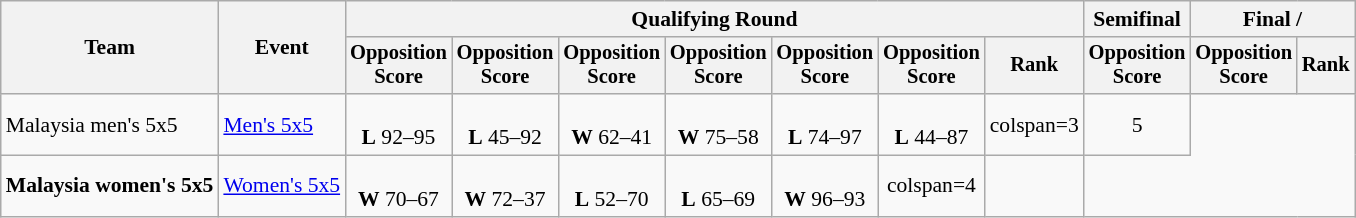<table class="wikitable" style="font-size:90%">
<tr>
<th rowspan=2>Team</th>
<th rowspan=2>Event</th>
<th colspan=7>Qualifying Round</th>
<th>Semifinal</th>
<th colspan=2>Final / </th>
</tr>
<tr style="font-size:95%">
<th>Opposition<br>Score</th>
<th>Opposition<br>Score</th>
<th>Opposition<br>Score</th>
<th>Opposition<br>Score</th>
<th>Opposition<br>Score</th>
<th>Opposition<br>Score</th>
<th>Rank</th>
<th>Opposition<br>Score</th>
<th>Opposition<br>Score</th>
<th>Rank</th>
</tr>
<tr align=center>
<td align=left>Malaysia men's 5x5</td>
<td align=left><a href='#'>Men's 5x5</a></td>
<td><br><strong>L</strong> 92–95</td>
<td><br><strong>L</strong> 45–92</td>
<td><br><strong>W</strong> 62–41</td>
<td><br><strong>W</strong> 75–58</td>
<td><br><strong>L</strong> 74–97</td>
<td><br><strong>L</strong> 44–87</td>
<td>colspan=3 </td>
<td>5</td>
</tr>
<tr align=center>
<td align=left><strong>Malaysia women's 5x5</strong></td>
<td align=left><a href='#'>Women's 5x5</a></td>
<td><br><strong>W</strong> 70–67</td>
<td><br><strong>W</strong> 72–37</td>
<td><br><strong>L</strong> 52–70</td>
<td><br><strong>L</strong> 65–69</td>
<td><br><strong>W</strong> 96–93</td>
<td>colspan=4 </td>
<td></td>
</tr>
</table>
